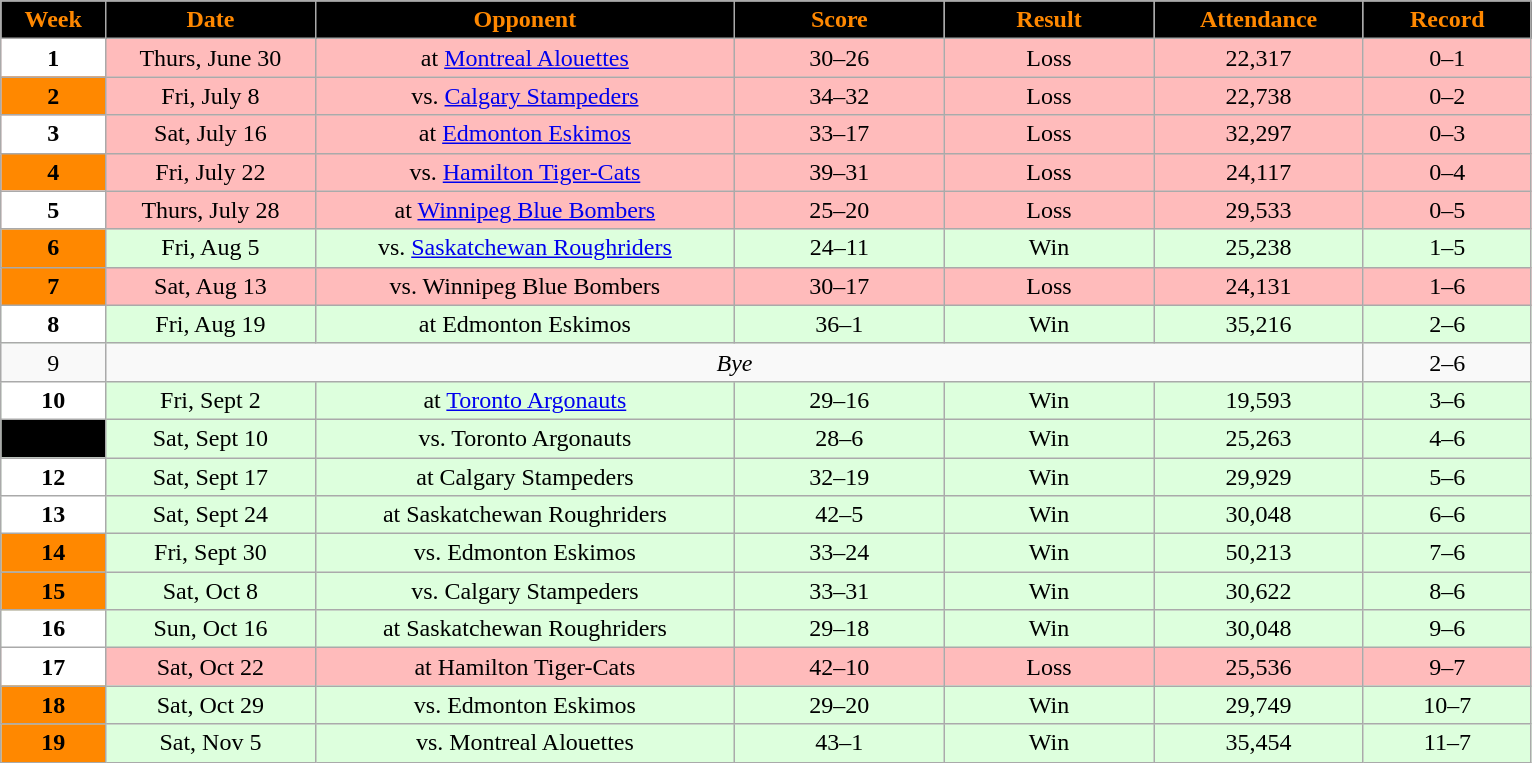<table class="wikitable sortable">
<tr>
<th style="background:black; color:#ff8800; width:5%;">Week</th>
<th style="background:black; color:#ff8800; width:10%;">Date</th>
<th style="background:black; color:#ff8800; width:20%;">Opponent</th>
<th style="background:black; color:#ff8800; width:10%;">Score</th>
<th style="background:black; color:#ff8800; width:10%;">Result</th>
<th style="background:black; color:#ff8800; width:10%;">Attendance</th>
<th style="background:black; color:#ff8800; width:8%;">Record</th>
</tr>
<tr style="text-align:center; background:#fbb;">
<td style="background:white;"><span><strong>1</strong></span></td>
<td>Thurs, June 30</td>
<td>at <a href='#'>Montreal Alouettes</a></td>
<td>30–26</td>
<td>Loss</td>
<td>22,317</td>
<td>0–1</td>
</tr>
<tr style="text-align:center; background:#fbb;">
<td style="background:#FF8800;"><span><strong>2</strong></span></td>
<td>Fri, July 8</td>
<td>vs. <a href='#'>Calgary Stampeders</a></td>
<td>34–32</td>
<td>Loss</td>
<td>22,738</td>
<td>0–2</td>
</tr>
<tr style="text-align:center; background:#fbb;">
<td style="background:white;"><span><strong>3</strong></span></td>
<td>Sat, July 16</td>
<td>at <a href='#'>Edmonton Eskimos</a></td>
<td>33–17</td>
<td>Loss</td>
<td>32,297</td>
<td>0–3</td>
</tr>
<tr style="text-align:center; background:#fbb;">
<td style="background:#FF8800;"><span><strong>4</strong></span></td>
<td>Fri, July 22</td>
<td>vs. <a href='#'>Hamilton Tiger-Cats</a></td>
<td>39–31</td>
<td>Loss</td>
<td>24,117</td>
<td>0–4</td>
</tr>
<tr style="text-align:center; background:#fbb;">
<td style="background:white;"><span><strong>5</strong></span></td>
<td>Thurs, July 28</td>
<td>at <a href='#'>Winnipeg Blue Bombers</a></td>
<td>25–20</td>
<td>Loss</td>
<td>29,533</td>
<td>0–5</td>
</tr>
<tr style="text-align:center; background:#dfd;">
<td style="background:#FF8800;"><span><strong>6</strong></span></td>
<td>Fri, Aug 5</td>
<td>vs. <a href='#'>Saskatchewan Roughriders</a></td>
<td>24–11</td>
<td>Win</td>
<td>25,238</td>
<td>1–5</td>
</tr>
<tr style="text-align:center; background:#fbb;">
<td style="background:#FF8800;"><span><strong>7</strong></span></td>
<td>Sat, Aug 13</td>
<td>vs. Winnipeg Blue Bombers</td>
<td>30–17</td>
<td>Loss</td>
<td>24,131</td>
<td>1–6</td>
</tr>
<tr style="text-align:center; background:#dfd;">
<td style="background:white;"><span><strong>8</strong></span></td>
<td>Fri, Aug 19</td>
<td>at Edmonton Eskimos</td>
<td>36–1</td>
<td>Win</td>
<td>35,216</td>
<td>2–6</td>
</tr>
<tr style="text-align:center;">
<td>9</td>
<td colspan="5"><em>Bye</em></td>
<td>2–6</td>
</tr>
<tr style="text-align:center; background:#dfd;">
<td style="background:white;"><span><strong>10</strong></span></td>
<td>Fri, Sept 2</td>
<td>at <a href='#'>Toronto Argonauts</a></td>
<td>29–16</td>
<td>Win</td>
<td>19,593</td>
<td>3–6</td>
</tr>
<tr style="text-align:center; background:#dfd;">
<td style="background:black;"><span><strong>11</strong></span></td>
<td>Sat, Sept 10</td>
<td>vs. Toronto Argonauts</td>
<td>28–6</td>
<td>Win</td>
<td>25,263</td>
<td>4–6</td>
</tr>
<tr style="text-align:center; background:#dfd;">
<td style="background:white;"><span><strong>12</strong></span></td>
<td>Sat, Sept 17</td>
<td>at Calgary Stampeders</td>
<td>32–19</td>
<td>Win</td>
<td>29,929</td>
<td>5–6</td>
</tr>
<tr style="text-align:center; background:#dfd;">
<td style="background:white;"><span><strong>13</strong></span></td>
<td>Sat, Sept 24</td>
<td>at Saskatchewan Roughriders</td>
<td>42–5</td>
<td>Win</td>
<td>30,048</td>
<td>6–6</td>
</tr>
<tr style="text-align:center; background:#dfd;">
<td style="background:#FF8800;"><span><strong>14</strong></span></td>
<td>Fri, Sept 30</td>
<td>vs. Edmonton Eskimos</td>
<td>33–24</td>
<td>Win</td>
<td>50,213</td>
<td>7–6</td>
</tr>
<tr style="text-align:center; background:#dfd;">
<td style="background:#FF8800;"><span><strong>15</strong></span></td>
<td>Sat, Oct 8</td>
<td>vs. Calgary Stampeders</td>
<td>33–31</td>
<td>Win</td>
<td>30,622</td>
<td>8–6</td>
</tr>
<tr style="text-align:center; background:#dfd;">
<td style="background:white;"><span><strong>16</strong></span></td>
<td>Sun, Oct 16</td>
<td>at Saskatchewan Roughriders</td>
<td>29–18</td>
<td>Win</td>
<td>30,048</td>
<td>9–6</td>
</tr>
<tr style="text-align:center; background:#fbb;">
<td style="background:white;"><span><strong>17</strong></span></td>
<td>Sat, Oct 22</td>
<td>at Hamilton Tiger-Cats</td>
<td>42–10</td>
<td>Loss</td>
<td>25,536</td>
<td>9–7</td>
</tr>
<tr style="text-align:center; background:#dfd;">
<td style="background:#FF8800;"><span><strong>18</strong></span></td>
<td>Sat, Oct 29</td>
<td>vs. Edmonton Eskimos</td>
<td>29–20</td>
<td>Win</td>
<td>29,749</td>
<td>10–7</td>
</tr>
<tr style="text-align:center; background:#dfd;">
<td style="background:#FF8800;"><span><strong>19</strong></span></td>
<td>Sat, Nov 5</td>
<td>vs. Montreal Alouettes</td>
<td>43–1</td>
<td>Win</td>
<td>35,454</td>
<td>11–7</td>
</tr>
</table>
